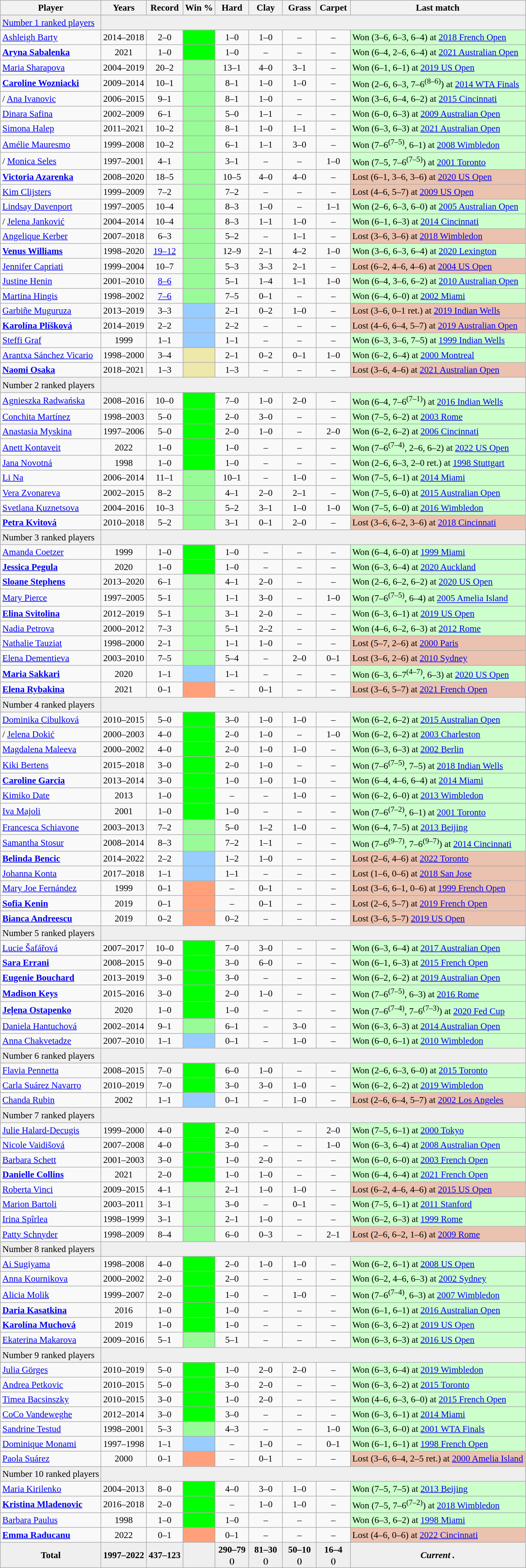<table class="sortable wikitable nowrap" style=font-size:96%;text-align:center>
<tr>
<th>Player</th>
<th>Years</th>
<th width=55>Record</th>
<th>Win %</th>
<th width=50>Hard</th>
<th width=50>Clay</th>
<th width=50>Grass</th>
<th width=50>Carpet</th>
<th>Last match</th>
</tr>
<tr bgcolor=efefef class="sortbottom">
<td align=left><a href='#'>Number 1 ranked players</a></td>
<td colspan=8></td>
</tr>
<tr>
<td align=left> <a href='#'>Ashleigh Barty</a></td>
<td>2014–2018</td>
<td>2–0</td>
<td bgcolor=lime></td>
<td>1–0</td>
<td>1–0</td>
<td>–</td>
<td>–</td>
<td bgcolor=ccffcc align=left>Won (3–6, 6–3, 6–4) at <a href='#'>2018 French Open</a></td>
</tr>
<tr>
<td align=left> <strong><a href='#'>Aryna Sabalenka</a></strong></td>
<td>2021</td>
<td>1–0</td>
<td bgcolor=lime></td>
<td>1–0</td>
<td>–</td>
<td>–</td>
<td>–</td>
<td bgcolor=ccffcc align=left>Won (6–4, 2–6, 6–4) at <a href='#'>2021 Australian Open</a></td>
</tr>
<tr>
<td align=left> <a href='#'>Maria Sharapova</a></td>
<td>2004–2019</td>
<td>20–2</td>
<td bgcolor=98fb98></td>
<td>13–1</td>
<td>4–0</td>
<td>3–1</td>
<td>–</td>
<td bgcolor=ccffcc align=left>Won (6–1, 6–1) at <a href='#'>2019 US Open</a></td>
</tr>
<tr>
<td align=left> <strong><a href='#'>Caroline Wozniacki</a></strong></td>
<td>2009–2014</td>
<td>10–1</td>
<td bgcolor=98fb98></td>
<td>8–1</td>
<td>1–0</td>
<td>1–0</td>
<td>–</td>
<td bgcolor=ccffcc align=left>Won (2–6, 6–3, 7–6<sup>(8–6)</sup>) at <a href='#'>2014 WTA Finals</a></td>
</tr>
<tr>
<td align=left>/ <a href='#'>Ana Ivanovic</a></td>
<td>2006–2015</td>
<td>9–1</td>
<td bgcolor=98fb98></td>
<td>8–1</td>
<td>1–0</td>
<td>–</td>
<td>–</td>
<td bgcolor= ccffcc align=left>Won (3–6, 6–4, 6–2) at <a href='#'>2015 Cincinnati</a></td>
</tr>
<tr>
<td align=left> <a href='#'>Dinara Safina</a></td>
<td>2002–2009</td>
<td>6–1</td>
<td bgcolor=98fb98></td>
<td>5–0</td>
<td>1–1</td>
<td>–</td>
<td>–</td>
<td bgcolor=ccffcc align=left>Won (6–0, 6–3) at <a href='#'>2009 Australian Open</a></td>
</tr>
<tr>
<td align=left> <a href='#'>Simona Halep</a></td>
<td>2011–2021</td>
<td>10–2</td>
<td bgcolor=98fb98></td>
<td>8–1</td>
<td>1–0</td>
<td>1–1</td>
<td>–</td>
<td bgcolor=ccffcc align=left>Won (6–3, 6–3) at <a href='#'>2021 Australian Open</a></td>
</tr>
<tr>
<td align=left> <a href='#'>Amélie Mauresmo</a></td>
<td>1999–2008</td>
<td>10–2</td>
<td bgcolor=98fb98></td>
<td>6–1</td>
<td>1–1</td>
<td>3–0</td>
<td>–</td>
<td bgcolor=ccffcc align=left>Won (7–6<sup>(7–5)</sup>, 6–1) at <a href='#'>2008 Wimbledon</a></td>
</tr>
<tr>
<td align=left>/ <a href='#'>Monica Seles</a></td>
<td>1997–2001</td>
<td>4–1</td>
<td bgcolor=98fb98></td>
<td>3–1</td>
<td>–</td>
<td>–</td>
<td>1–0</td>
<td bgcolor=ccffcc align=left>Won (7–5, 7–6<sup>(7–5)</sup>) at <a href='#'>2001 Toronto</a></td>
</tr>
<tr>
<td align=left> <strong><a href='#'>Victoria Azarenka</a></strong></td>
<td>2008–2020</td>
<td>18–5</td>
<td bgcolor=98fb98></td>
<td>10–5</td>
<td>4–0</td>
<td>4–0</td>
<td>–</td>
<td bgcolor=ebc2af align=left>Lost (6–1, 3–6, 3–6) at <a href='#'>2020 US Open</a></td>
</tr>
<tr>
<td align=left> <a href='#'>Kim Clijsters</a></td>
<td>1999–2009</td>
<td>7–2</td>
<td bgcolor=98fb98></td>
<td>7–2</td>
<td>–</td>
<td>–</td>
<td>–</td>
<td bgcolor=ebc2af align=left>Lost (4–6, 5–7) at <a href='#'>2009 US Open</a></td>
</tr>
<tr>
<td align=left> <a href='#'>Lindsay Davenport</a></td>
<td>1997–2005</td>
<td>10–4</td>
<td bgcolor=98fb98></td>
<td>8–3</td>
<td>1–0</td>
<td>–</td>
<td>1–1</td>
<td bgcolor=ccffcc align=left>Won (2–6, 6–3, 6–0) at <a href='#'>2005 Australian Open</a></td>
</tr>
<tr>
<td align=left>/ <a href='#'>Jelena Janković</a></td>
<td>2004–2014</td>
<td>10–4</td>
<td bgcolor=98fb98></td>
<td>8–3</td>
<td>1–1</td>
<td>1–0</td>
<td>–</td>
<td bgcolor=ccffcc align=left>Won (6–1, 6–3) at <a href='#'>2014 Cincinnati</a></td>
</tr>
<tr>
<td align=left> <a href='#'>Angelique Kerber</a></td>
<td>2007–2018</td>
<td>6–3</td>
<td bgcolor=98fb98></td>
<td>5–2</td>
<td>–</td>
<td>1–1</td>
<td>–</td>
<td bgcolor=ebc2af align=left>Lost (3–6, 3–6) at <a href='#'>2018 Wimbledon</a></td>
</tr>
<tr>
<td align=left> <strong><a href='#'>Venus Williams</a></strong></td>
<td>1998–2020</td>
<td><a href='#'>19–12</a></td>
<td bgcolor=98fb98></td>
<td>12–9</td>
<td>2–1</td>
<td>4–2</td>
<td>1–0</td>
<td bgcolor=ccffcc align=left>Won (3–6, 6–3, 6–4) at <a href='#'>2020 Lexington</a></td>
</tr>
<tr>
<td align=left> <a href='#'>Jennifer Capriati</a></td>
<td>1999–2004</td>
<td>10–7</td>
<td bgcolor=98fb98></td>
<td>5–3</td>
<td>3–3</td>
<td>2–1</td>
<td>–</td>
<td bgcolor=ebc2af align=left>Lost (6–2, 4–6, 4–6) at <a href='#'>2004 US Open</a></td>
</tr>
<tr>
<td align=left> <a href='#'>Justine Henin</a></td>
<td>2001–2010</td>
<td><a href='#'>8–6</a></td>
<td bgcolor=98fb98></td>
<td>5–1</td>
<td>1–4</td>
<td>1–1</td>
<td>1–0</td>
<td bgcolor=ccffcc align=left>Won (6–4, 3–6, 6–2) at <a href='#'>2010 Australian Open</a></td>
</tr>
<tr>
<td align=left> <a href='#'>Martina Hingis</a></td>
<td>1998–2002</td>
<td><a href='#'>7–6</a></td>
<td bgcolor=98fb98></td>
<td>7–5</td>
<td>0–1</td>
<td>–</td>
<td>–</td>
<td bgcolor=ccffcc align=left>Won (6–4, 6–0) at <a href='#'>2002 Miami</a></td>
</tr>
<tr>
<td align=left> <a href='#'>Garbiñe Muguruza</a></td>
<td>2013–2019</td>
<td>3–3</td>
<td bgcolor=99ccff></td>
<td>2–1</td>
<td>0–2</td>
<td>1–0</td>
<td>–</td>
<td bgcolor=ebc2af align=left>Lost (3–6, 0–1 ret.) at <a href='#'>2019 Indian Wells</a></td>
</tr>
<tr>
<td align=left> <strong><a href='#'>Karolína Plíšková</a></strong></td>
<td>2014–2019</td>
<td>2–2</td>
<td bgcolor=99ccff></td>
<td>2–2</td>
<td>–</td>
<td>–</td>
<td>–</td>
<td bgcolor=ebc2af align=left>Lost (4–6, 6–4, 5–7) at <a href='#'>2019 Australian Open</a></td>
</tr>
<tr>
<td align=left> <a href='#'>Steffi Graf</a></td>
<td>1999</td>
<td>1–1</td>
<td bgcolor=99ccff></td>
<td>1–1</td>
<td>–</td>
<td>–</td>
<td>–</td>
<td bgcolor=ccffcc align=left>Won (6–3, 3–6, 7–5) at <a href='#'>1999 Indian Wells</a></td>
</tr>
<tr>
<td align=left> <a href='#'>Arantxa Sánchez Vicario</a></td>
<td>1998–2000</td>
<td>3–4</td>
<td bgcolor=eee8aa></td>
<td>2–1</td>
<td>0–2</td>
<td>0–1</td>
<td>1–0</td>
<td bgcolor=ccffcc align=left>Won (6–2, 6–4) at <a href='#'>2000 Montreal</a></td>
</tr>
<tr>
<td align=left> <strong><a href='#'>Naomi Osaka</a></strong></td>
<td>2018–2021</td>
<td>1–3</td>
<td bgcolor=eee8aa></td>
<td>1–3</td>
<td>–</td>
<td>–</td>
<td>–</td>
<td bgcolor=ebc2af align=left>Lost (3–6, 4–6) at <a href='#'>2021 Australian Open</a></td>
</tr>
<tr bgcolor=efefef class="sortbottom">
<td align=left>Number 2 ranked players</td>
<td colspan=8></td>
</tr>
<tr>
<td align=left> <a href='#'>Agnieszka Radwańska</a></td>
<td>2008–2016</td>
<td>10–0</td>
<td bgcolor=lime></td>
<td>7–0</td>
<td>1–0</td>
<td>2–0</td>
<td>–</td>
<td bgcolor=ccffcc align=left>Won (6–4, 7–6<sup>(7–1)</sup>) at <a href='#'>2016 Indian Wells</a></td>
</tr>
<tr>
<td align=left> <a href='#'>Conchita Martínez</a></td>
<td>1998–2003</td>
<td>5–0</td>
<td bgcolor=lime></td>
<td>2–0</td>
<td>3–0</td>
<td>–</td>
<td>–</td>
<td bgcolor=ccffcc align=left>Won (7–5, 6–2) at <a href='#'>2003 Rome</a></td>
</tr>
<tr>
<td align=left> <a href='#'>Anastasia Myskina</a></td>
<td>1997–2006</td>
<td>5–0</td>
<td bgcolor=lime></td>
<td>2–0</td>
<td>1–0</td>
<td>–</td>
<td>2–0</td>
<td bgcolor=ccffcc align=left>Won (6–2, 6–2) at <a href='#'>2006 Cincinnati</a></td>
</tr>
<tr>
<td align=left> <a href='#'>Anett Kontaveit</a></td>
<td>2022</td>
<td>1–0</td>
<td bgcolor=lime></td>
<td>1–0</td>
<td>–</td>
<td>–</td>
<td>–</td>
<td bgcolor=ccffcc align=left>Won (7–6<sup>(7–4)</sup>, 2–6, 6–2) at <a href='#'>2022 US Open</a></td>
</tr>
<tr>
<td align=left> <a href='#'>Jana Novotná</a></td>
<td>1998</td>
<td>1–0</td>
<td bgcolor=lime></td>
<td>1–0</td>
<td>–</td>
<td>–</td>
<td>–</td>
<td bgcolor=ccffcc align=left>Won (2–6, 6–3, 2–0 ret.) at <a href='#'>1998 Stuttgart</a></td>
</tr>
<tr>
<td align=left> <a href='#'>Li Na</a></td>
<td>2006–2014</td>
<td>11–1</td>
<td bgcolor=98fb98></td>
<td>10–1</td>
<td>–</td>
<td>1–0</td>
<td>–</td>
<td bgcolor=ccffcc align=left>Won (7–5, 6–1) at <a href='#'>2014 Miami</a></td>
</tr>
<tr>
<td align=left> <a href='#'>Vera Zvonareva</a></td>
<td>2002–2015</td>
<td>8–2</td>
<td bgcolor=98fb98></td>
<td>4–1</td>
<td>2–0</td>
<td>2–1</td>
<td>–</td>
<td bgcolor=ccffcc align=left>Won (7–5, 6–0) at <a href='#'>2015 Australian Open</a></td>
</tr>
<tr>
<td align=left> <a href='#'>Svetlana Kuznetsova</a></td>
<td>2004–2016</td>
<td>10–3</td>
<td bgcolor=98fb98></td>
<td>5–2</td>
<td>3–1</td>
<td>1–0</td>
<td>1–0</td>
<td bgcolor=ccffcc align=left>Won (7–5, 6–0) at <a href='#'>2016 Wimbledon</a></td>
</tr>
<tr>
<td align=left> <strong><a href='#'>Petra Kvitová</a></strong></td>
<td>2010–2018</td>
<td>5–2</td>
<td bgcolor=98fb98></td>
<td>3–1</td>
<td>0–1</td>
<td>2–0</td>
<td>–</td>
<td bgcolor=ebc2af align=left>Lost (3–6, 6–2, 3–6) at <a href='#'>2018 Cincinnati</a></td>
</tr>
<tr bgcolor=efefef class="sortbottom">
<td align=left>Number 3 ranked players</td>
<td colspan=8></td>
</tr>
<tr>
<td align=left> <a href='#'>Amanda Coetzer</a></td>
<td>1999</td>
<td>1–0</td>
<td bgcolor=lime></td>
<td>1–0</td>
<td>–</td>
<td>–</td>
<td>–</td>
<td bgcolor=ccffcc align=left>Won (6–4, 6–0) at <a href='#'>1999 Miami</a></td>
</tr>
<tr>
<td align=left> <strong><a href='#'>Jessica Pegula</a></strong></td>
<td>2020</td>
<td>1–0</td>
<td bgcolor=lime></td>
<td>1–0</td>
<td>–</td>
<td>–</td>
<td>–</td>
<td bgcolor=ccffcc align=left>Won (6–3, 6–4) at <a href='#'>2020 Auckland</a></td>
</tr>
<tr>
<td align=left> <strong><a href='#'>Sloane Stephens</a></strong></td>
<td>2013–2020</td>
<td>6–1</td>
<td bgcolor=98fb98></td>
<td>4–1</td>
<td>2–0</td>
<td>–</td>
<td>–</td>
<td bgcolor=ccffcc align=left>Won (2–6, 6–2, 6–2) at <a href='#'>2020 US Open</a></td>
</tr>
<tr>
<td align=left> <a href='#'>Mary Pierce</a></td>
<td>1997–2005</td>
<td>5–1</td>
<td bgcolor=98fb98></td>
<td>1–1</td>
<td>3–0</td>
<td>–</td>
<td>1–0</td>
<td bgcolor=ccffcc align=left>Won (7–6<sup>(7–5)</sup>, 6–4) at <a href='#'>2005 Amelia Island</a></td>
</tr>
<tr>
<td align=left> <strong><a href='#'>Elina Svitolina</a></strong></td>
<td>2012–2019</td>
<td>5–1</td>
<td bgcolor=98fb98></td>
<td>3–1</td>
<td>2–0</td>
<td>–</td>
<td>–</td>
<td bgcolor=ccffcc align=left>Won (6–3, 6–1) at <a href='#'>2019 US Open</a></td>
</tr>
<tr>
<td align=left> <a href='#'>Nadia Petrova</a></td>
<td>2000–2012</td>
<td>7–3</td>
<td bgcolor=98fb98></td>
<td>5–1</td>
<td>2–2</td>
<td>–</td>
<td>–</td>
<td bgcolor=ccffcc align=left>Won (4–6, 6–2, 6–3) at <a href='#'>2012 Rome</a></td>
</tr>
<tr>
<td align=left> <a href='#'>Nathalie Tauziat</a></td>
<td>1998–2000</td>
<td>2–1</td>
<td bgcolor=98fb98></td>
<td>1–1</td>
<td>1–0</td>
<td>–</td>
<td>–</td>
<td bgcolor=ebc2af align=left>Lost (5–7, 2–6) at <a href='#'>2000 Paris</a></td>
</tr>
<tr>
<td align=left> <a href='#'>Elena Dementieva</a></td>
<td>2003–2010</td>
<td>7–5</td>
<td bgcolor=98fb98></td>
<td>5–4</td>
<td>–</td>
<td>2–0</td>
<td>0–1</td>
<td bgcolor=ebc2af align=left>Lost (3–6, 2–6) at <a href='#'>2010 Sydney</a></td>
</tr>
<tr>
<td align=left> <strong><a href='#'>Maria Sakkari</a></strong></td>
<td>2020</td>
<td>1–1</td>
<td bgcolor=99ccff></td>
<td>1–1</td>
<td>–</td>
<td>–</td>
<td>–</td>
<td bgcolor=ccffcc align=left>Won (6–3, 6–7<sup>(4–7)</sup>, 6–3) at <a href='#'>2020 US Open</a></td>
</tr>
<tr>
<td align=left> <strong><a href='#'>Elena Rybakina</a></strong></td>
<td>2021</td>
<td>0–1</td>
<td bgcolor=ffa07a></td>
<td>–</td>
<td>0–1</td>
<td>–</td>
<td>–</td>
<td bgcolor=ebc2af align=left>Lost (3–6, 5–7) at <a href='#'>2021 French Open</a></td>
</tr>
<tr bgcolor=efefef class="sortbottom">
<td align=left>Number 4 ranked players</td>
<td colspan=8></td>
</tr>
<tr>
<td align=left> <a href='#'>Dominika Cibulková</a></td>
<td>2010–2015</td>
<td>5–0</td>
<td bgcolor=lime></td>
<td>3–0</td>
<td>1–0</td>
<td>1–0</td>
<td>–</td>
<td bgcolor=ccffcc align=left>Won (6–2, 6–2) at <a href='#'>2015 Australian Open</a></td>
</tr>
<tr>
<td align=left>/ <a href='#'>Jelena Dokić</a></td>
<td>2000–2003</td>
<td>4–0</td>
<td bgcolor=lime></td>
<td>2–0</td>
<td>1–0</td>
<td>–</td>
<td>1–0</td>
<td bgcolor=ccffcc align=left>Won (6–2, 6–2) at <a href='#'>2003 Charleston</a></td>
</tr>
<tr>
<td align=left> <a href='#'>Magdalena Maleeva</a></td>
<td>2000–2002</td>
<td>4–0</td>
<td bgcolor=lime></td>
<td>2–0</td>
<td>1–0</td>
<td>1–0</td>
<td>–</td>
<td bgcolor=ccffcc align=left>Won (6–3, 6–3) at <a href='#'>2002 Berlin</a></td>
</tr>
<tr>
<td align=left> <a href='#'>Kiki Bertens</a></td>
<td>2015–2018</td>
<td>3–0</td>
<td bgcolor=lime></td>
<td>2–0</td>
<td>1–0</td>
<td>–</td>
<td>–</td>
<td bgcolor=ccffcc align=left>Won (7–6<sup>(7–5)</sup>, 7–5) at <a href='#'>2018 Indian Wells</a></td>
</tr>
<tr>
<td align=left> <strong><a href='#'>Caroline Garcia</a></strong></td>
<td>2013–2014</td>
<td>3–0</td>
<td bgcolor=lime></td>
<td>1–0</td>
<td>1–0</td>
<td>1–0</td>
<td>–</td>
<td bgcolor=ccffcc align=left>Won (6–4, 4–6, 6–4) at <a href='#'>2014 Miami</a></td>
</tr>
<tr>
<td align=left> <a href='#'>Kimiko Date</a></td>
<td>2013</td>
<td>1–0</td>
<td bgcolor=lime></td>
<td>–</td>
<td>–</td>
<td>1–0</td>
<td>–</td>
<td bgcolor=ccffcc align=left>Won (6–2, 6–0) at <a href='#'>2013 Wimbledon</a></td>
</tr>
<tr>
<td align=left> <a href='#'>Iva Majoli</a></td>
<td>2001</td>
<td>1–0</td>
<td bgcolor=lime></td>
<td>1–0</td>
<td>–</td>
<td>–</td>
<td>–</td>
<td bgcolor=ccffcc align=left>Won (7–6<sup>(7–2)</sup>, 6–1) at <a href='#'>2001 Toronto</a></td>
</tr>
<tr>
<td align=left> <a href='#'>Francesca Schiavone</a></td>
<td>2003–2013</td>
<td>7–2</td>
<td bgcolor=98fb98></td>
<td>5–0</td>
<td>1–2</td>
<td>1–0</td>
<td>–</td>
<td bgcolor=ccffcc align=left>Won (6–4, 7–5) at <a href='#'>2013 Beijing</a></td>
</tr>
<tr>
<td align=left> <a href='#'>Samantha Stosur</a></td>
<td>2008–2014</td>
<td>8–3</td>
<td bgcolor=98fb98></td>
<td>7–2</td>
<td>1–1</td>
<td>–</td>
<td>–</td>
<td bgcolor=ccffcc align=left>Won (7–6<sup>(9–7)</sup>, 7–6<sup>(9–7)</sup>) at <a href='#'>2014 Cincinnati</a></td>
</tr>
<tr>
<td align=left> <strong><a href='#'>Belinda Bencic</a></strong></td>
<td>2014–2022</td>
<td>2–2</td>
<td bgcolor=99ccff></td>
<td>1–2</td>
<td>1–0</td>
<td>–</td>
<td>–</td>
<td bgcolor=ebc2af align=left>Lost (2–6, 4–6) at <a href='#'>2022 Toronto</a></td>
</tr>
<tr>
<td align=left> <a href='#'>Johanna Konta</a></td>
<td>2017–2018</td>
<td>1–1</td>
<td bgcolor=99ccff></td>
<td>1–1</td>
<td>–</td>
<td>–</td>
<td>–</td>
<td bgcolor=ebc2af align=left>Lost (1–6, 0–6) at <a href='#'>2018 San Jose</a></td>
</tr>
<tr>
<td align=left> <a href='#'>Mary Joe Fernández</a></td>
<td>1999</td>
<td>0–1</td>
<td bgcolor=ffa07a></td>
<td>–</td>
<td>0–1</td>
<td>–</td>
<td>–</td>
<td bgcolor=ebc2af align=left>Lost (3–6, 6–1, 0–6) at <a href='#'>1999 French Open</a></td>
</tr>
<tr>
<td align=left> <strong><a href='#'>Sofia Kenin</a></strong></td>
<td>2019</td>
<td>0–1</td>
<td bgcolor=ffa07a></td>
<td>–</td>
<td>0–1</td>
<td>–</td>
<td>–</td>
<td bgcolor=ebc2af align=left>Lost (2–6, 5–7) at <a href='#'>2019 French Open</a></td>
</tr>
<tr>
<td align=left> <strong><a href='#'>Bianca Andreescu</a></strong></td>
<td>2019</td>
<td>0–2</td>
<td bgcolor=ffa07a></td>
<td>0–2</td>
<td>–</td>
<td>–</td>
<td>–</td>
<td bgcolor=ebc2af align=left>Lost (3–6, 5–7) <a href='#'>2019 US Open</a></td>
</tr>
<tr bgcolor=efefef class="sortbottom">
<td align=left>Number 5 ranked players</td>
<td colspan=8></td>
</tr>
<tr>
<td align=left> <a href='#'>Lucie Šafářová</a></td>
<td>2007–2017</td>
<td>10–0</td>
<td bgcolor=lime></td>
<td>7–0</td>
<td>3–0</td>
<td>–</td>
<td>–</td>
<td bgcolor=ccffcc align=left>Won (6–3, 6–4) at <a href='#'>2017 Australian Open</a></td>
</tr>
<tr>
<td align=left> <strong><a href='#'>Sara Errani</a></strong></td>
<td>2008–2015</td>
<td>9–0</td>
<td bgcolor=lime></td>
<td>3–0</td>
<td>6–0</td>
<td>–</td>
<td>–</td>
<td bgcolor=ccffcc align=left>Won (6–1, 6–3) at <a href='#'>2015 French Open</a></td>
</tr>
<tr>
<td align=left> <strong><a href='#'>Eugenie Bouchard</a></strong></td>
<td>2013–2019</td>
<td>3–0</td>
<td bgcolor=lime></td>
<td>3–0</td>
<td>–</td>
<td>–</td>
<td>–</td>
<td bgcolor=ccffcc align=left>Won (6–2, 6–2) at <a href='#'>2019 Australian Open</a></td>
</tr>
<tr>
<td align=left> <strong><a href='#'>Madison Keys</a></strong></td>
<td>2015–2016</td>
<td>3–0</td>
<td bgcolor=lime></td>
<td>2–0</td>
<td>1–0</td>
<td>–</td>
<td>–</td>
<td bgcolor=ccffcc align=left>Won (7–6<sup>(7–5)</sup>, 6–3) at <a href='#'>2016 Rome</a></td>
</tr>
<tr>
<td align=left> <strong><a href='#'>Jeļena Ostapenko</a></strong></td>
<td>2020</td>
<td>1–0</td>
<td bgcolor=lime></td>
<td>1–0</td>
<td>–</td>
<td>–</td>
<td>–</td>
<td bgcolor=ccffcc align=left>Won (7–6<sup>(7–4)</sup>, 7–6<sup>(7–3)</sup>) at <a href='#'>2020 Fed Cup</a></td>
</tr>
<tr>
<td align=left> <a href='#'>Daniela Hantuchová</a></td>
<td>2002–2014</td>
<td>9–1</td>
<td bgcolor=98fb98></td>
<td>6–1</td>
<td>–</td>
<td>3–0</td>
<td>–</td>
<td bgcolor=ccffcc align=left>Won (6–3, 6–3) at <a href='#'>2014 Australian Open</a></td>
</tr>
<tr>
<td align=left> <a href='#'>Anna Chakvetadze</a></td>
<td>2007–2010</td>
<td>1–1</td>
<td bgcolor=99ccff></td>
<td>0–1</td>
<td>–</td>
<td>1–0</td>
<td>–</td>
<td bgcolor=ccffcc align=left>Won (6–0, 6–1) at <a href='#'>2010 Wimbledon</a></td>
</tr>
<tr bgcolor=efefef class="sortbottom">
<td align=left>Number 6 ranked players</td>
<td colspan=8></td>
</tr>
<tr>
<td align=left> <a href='#'>Flavia Pennetta</a></td>
<td>2008–2015</td>
<td>7–0</td>
<td bgcolor=lime></td>
<td>6–0</td>
<td>1–0</td>
<td>–</td>
<td>–</td>
<td bgcolor=ccffcc align=left>Won (2–6, 6–3, 6–0) at <a href='#'>2015 Toronto</a></td>
</tr>
<tr>
<td align=left> <a href='#'>Carla Suárez Navarro</a></td>
<td>2010–2019</td>
<td>7–0</td>
<td bgcolor=lime></td>
<td>3–0</td>
<td>3–0</td>
<td>1–0</td>
<td>–</td>
<td bgcolor=ccffcc align=left>Won (6–2, 6–2) at <a href='#'>2019 Wimbledon</a></td>
</tr>
<tr>
<td align=left> <a href='#'>Chanda Rubin</a></td>
<td>2002</td>
<td>1–1</td>
<td bgcolor=99ccff></td>
<td>0–1</td>
<td>–</td>
<td>1–0</td>
<td>–</td>
<td bgcolor=ebc2af align=left>Lost (2–6, 6–4, 5–7) at <a href='#'>2002 Los Angeles</a></td>
</tr>
<tr bgcolor=efefef class="sortbottom">
<td align=left>Number 7 ranked players</td>
<td colspan=8></td>
</tr>
<tr>
<td align=left> <a href='#'>Julie Halard-Decugis</a></td>
<td>1999–2000</td>
<td>4–0</td>
<td bgcolor=lime></td>
<td>2–0</td>
<td>–</td>
<td>–</td>
<td>2–0</td>
<td bgcolor=ccffcc align=left>Won (7–5, 6–1) at <a href='#'>2000 Tokyo</a></td>
</tr>
<tr>
<td align=left> <a href='#'>Nicole Vaidišová</a></td>
<td>2007–2008</td>
<td>4–0</td>
<td bgcolor=lime></td>
<td>3–0</td>
<td>–</td>
<td>–</td>
<td>1–0</td>
<td bgcolor=ccffcc align=left>Won (6–3, 6–4) at <a href='#'>2008 Australian Open</a></td>
</tr>
<tr>
<td align=left> <a href='#'>Barbara Schett</a></td>
<td>2001–2003</td>
<td>3–0</td>
<td bgcolor=lime></td>
<td>1–0</td>
<td>2–0</td>
<td>–</td>
<td>–</td>
<td bgcolor=ccffcc align=left>Won (6–0, 6–0) at <a href='#'>2003 French Open</a></td>
</tr>
<tr>
<td align=left> <strong><a href='#'>Danielle Collins</a></strong></td>
<td>2021</td>
<td>2–0</td>
<td bgcolor=lime></td>
<td>1–0</td>
<td>1–0</td>
<td>–</td>
<td>–</td>
<td bgcolor=ccffcc align=left>Won (6–4, 6–4) at <a href='#'>2021 French Open</a></td>
</tr>
<tr>
<td align=left> <a href='#'>Roberta Vinci</a></td>
<td>2009–2015</td>
<td>4–1</td>
<td bgcolor=98fb98></td>
<td>2–1</td>
<td>1–0</td>
<td>1–0</td>
<td>–</td>
<td bgcolor=ebc2af align=left>Lost (6–2, 4–6, 4–6) at <a href='#'>2015 US Open</a></td>
</tr>
<tr>
<td align=left> <a href='#'>Marion Bartoli</a></td>
<td>2003–2011</td>
<td>3–1</td>
<td bgcolor=98fb98></td>
<td>3–0</td>
<td>–</td>
<td>0–1</td>
<td>–</td>
<td bgcolor=ccffcc align=left>Won (7–5, 6–1) at <a href='#'>2011 Stanford</a></td>
</tr>
<tr>
<td align=left> <a href='#'>Irina Spîrlea</a></td>
<td>1998–1999</td>
<td>3–1</td>
<td bgcolor=98fb98></td>
<td>2–1</td>
<td>1–0</td>
<td>–</td>
<td>–</td>
<td bgcolor=ccffcc align=left>Won (6–2, 6–3) at <a href='#'>1999 Rome</a></td>
</tr>
<tr>
<td align=left> <a href='#'>Patty Schnyder</a></td>
<td>1998–2009</td>
<td>8–4</td>
<td bgcolor=98fb98></td>
<td>6–0</td>
<td>0–3</td>
<td>–</td>
<td>2–1</td>
<td bgcolor=ebc2af align=left>Lost (2–6, 6–2, 1–6) at <a href='#'>2009 Rome</a></td>
</tr>
<tr bgcolor=efefef class="sortbottom">
<td align=left>Number 8 ranked players</td>
<td colspan=8></td>
</tr>
<tr>
<td align=left> <a href='#'>Ai Sugiyama</a></td>
<td>1998–2008</td>
<td>4–0</td>
<td bgcolor=lime></td>
<td>2–0</td>
<td>1–0</td>
<td>1–0</td>
<td>–</td>
<td bgcolor=ccffcc align=left>Won (6–2, 6–1) at <a href='#'>2008 US Open</a></td>
</tr>
<tr>
<td align=left> <a href='#'>Anna Kournikova</a></td>
<td>2000–2002</td>
<td>2–0</td>
<td bgcolor=lime></td>
<td>2–0</td>
<td>–</td>
<td>–</td>
<td>–</td>
<td bgcolor=ccffcc align=left>Won (6–2, 4–6, 6–3) at <a href='#'>2002 Sydney</a></td>
</tr>
<tr>
<td align=left> <a href='#'>Alicia Molik</a></td>
<td>1999–2007</td>
<td>2–0</td>
<td bgcolor=lime></td>
<td>1–0</td>
<td>–</td>
<td>1–0</td>
<td>–</td>
<td bgcolor=ccffcc align=left>Won (7–6<sup>(7–4)</sup>, 6–3) at <a href='#'>2007 Wimbledon</a></td>
</tr>
<tr>
<td align=left> <strong><a href='#'>Daria Kasatkina</a></strong></td>
<td>2016</td>
<td>1–0</td>
<td bgcolor=lime></td>
<td>1–0</td>
<td>–</td>
<td>–</td>
<td>–</td>
<td bgcolor=ccffcc align=left>Won (6–1, 6–1) at <a href='#'>2016 Australian Open</a></td>
</tr>
<tr>
<td align=left> <strong><a href='#'>Karolína Muchová</a></strong></td>
<td>2019</td>
<td>1–0</td>
<td bgcolor=lime></td>
<td>1–0</td>
<td>–</td>
<td>–</td>
<td>–</td>
<td bgcolor=ccffcc align=left>Won (6–3, 6–2) at <a href='#'>2019 US Open</a></td>
</tr>
<tr>
<td align=left> <a href='#'>Ekaterina Makarova</a></td>
<td>2009–2016</td>
<td>5–1</td>
<td bgcolor=98fb98></td>
<td>5–1</td>
<td>–</td>
<td>–</td>
<td>–</td>
<td bgcolor=ccffcc align=left>Won (6–3, 6–3) at <a href='#'>2016 US Open</a></td>
</tr>
<tr bgcolor=efefef class="sortbottom">
<td align=left>Number 9 ranked players</td>
<td colspan=8></td>
</tr>
<tr>
<td align=left> <a href='#'>Julia Görges</a></td>
<td>2010–2019</td>
<td>5–0</td>
<td bgcolor=lime></td>
<td>1–0</td>
<td>2–0</td>
<td>2–0</td>
<td>–</td>
<td bgcolor=ccffcc align=left>Won (6–3, 6–4) at <a href='#'>2019 Wimbledon</a></td>
</tr>
<tr>
<td align=left> <a href='#'>Andrea Petkovic</a></td>
<td>2010–2015</td>
<td>5–0</td>
<td bgcolor=lime></td>
<td>3–0</td>
<td>2–0</td>
<td>–</td>
<td>–</td>
<td bgcolor=ccffcc align=left>Won (6–3, 6–2) at <a href='#'>2015 Toronto</a></td>
</tr>
<tr>
<td align=left> <a href='#'>Timea Bacsinszky</a></td>
<td>2010–2015</td>
<td>3–0</td>
<td bgcolor=lime></td>
<td>1–0</td>
<td>2–0</td>
<td>–</td>
<td>–</td>
<td bgcolor=ccffcc align=left>Won (4–6, 6–3, 6–0) at <a href='#'>2015 French Open</a></td>
</tr>
<tr>
<td align=left> <a href='#'>CoCo Vandeweghe</a></td>
<td>2012–2014</td>
<td>3–0</td>
<td bgcolor=lime></td>
<td>3–0</td>
<td>–</td>
<td>–</td>
<td>–</td>
<td bgcolor=ccffcc align=left>Won (6–3, 6–1) at <a href='#'>2014 Miami</a></td>
</tr>
<tr>
<td align=left> <a href='#'>Sandrine Testud</a></td>
<td>1998–2001</td>
<td>5–3</td>
<td bgcolor=98fb98></td>
<td>4–3</td>
<td>–</td>
<td>–</td>
<td>1–0</td>
<td bgcolor=ccffcc align=left>Won (6–3, 6–0) at <a href='#'>2001 WTA Finals</a></td>
</tr>
<tr>
<td align=left> <a href='#'>Dominique Monami</a></td>
<td>1997–1998</td>
<td>1–1</td>
<td bgcolor=99ccff></td>
<td>–</td>
<td>1–0</td>
<td>–</td>
<td>0–1</td>
<td bgcolor=ccffcc align=left>Won (6–1, 6–1) at <a href='#'>1998 French Open</a></td>
</tr>
<tr>
<td align=left> <a href='#'>Paola Suárez</a></td>
<td>2000</td>
<td>0–1</td>
<td bgcolor=ffa07a></td>
<td>–</td>
<td>0–1</td>
<td>–</td>
<td>–</td>
<td bgcolor=ebc2af align=left>Lost (3–6, 6–4, 2–5 ret.) at <a href='#'>2000 Amelia Island</a></td>
</tr>
<tr bgcolor=efefef class="sortbottom">
<td align=left>Number 10 ranked players</td>
<td colspan=8></td>
</tr>
<tr>
<td align=left> <a href='#'>Maria Kirilenko</a></td>
<td>2004–2013</td>
<td>8–0</td>
<td bgcolor=lime></td>
<td>4–0</td>
<td>3–0</td>
<td>1–0</td>
<td>–</td>
<td bgcolor=ccffcc align=left>Won (7–5, 7–5) at <a href='#'>2013 Beijing</a></td>
</tr>
<tr>
<td align=left> <strong><a href='#'>Kristina Mladenovic</a></strong></td>
<td>2016–2018</td>
<td>2–0</td>
<td bgcolor=lime></td>
<td>–</td>
<td>1–0</td>
<td>1–0</td>
<td>–</td>
<td bgcolor=ccffcc align=left>Won (7–5, 7–6<sup>(7–2)</sup>) at <a href='#'>2018 Wimbledon</a></td>
</tr>
<tr>
<td align=left> <a href='#'>Barbara Paulus</a></td>
<td>1998</td>
<td>1–0</td>
<td bgcolor=lime></td>
<td>1–0</td>
<td>–</td>
<td>–</td>
<td>–</td>
<td bgcolor=ccffcc align=left>Won (6–3, 6–2) at <a href='#'>1998 Miami</a></td>
</tr>
<tr>
<td align=left> <strong><a href='#'>Emma Raducanu</a></strong></td>
<td>2022</td>
<td>0–1</td>
<td bgcolor=ffa07a></td>
<td>0–1</td>
<td>–</td>
<td>–</td>
<td>–</td>
<td bgcolor=ebc2af align=left>Lost (4–6, 0–6) at <a href='#'>2022 Cincinnati</a></td>
</tr>
<tr class=sortbottom style="font-weight:bold;background:#efefef;text-align:center">
<td>Total</td>
<td>1997–2022</td>
<td>437–123</td>
<td></td>
<td>290–79 <br> <small>()</small></td>
<td>81–30 <br> <small>()</small></td>
<td>50–10 <br> <small>()</small></td>
<td>16–4<br><small>()</small></td>
<td><em>Current .</em></td>
</tr>
</table>
